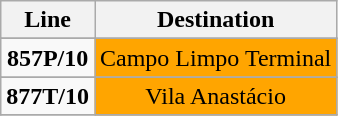<table class="wikitable">
<tr>
<th align="center">Line</th>
<th align="center">Destination</th>
</tr>
<tr>
</tr>
<tr>
<td align="center"><strong>857P/10</strong></td>
<td align="center" bgcolor="orange">Campo Limpo Terminal</td>
</tr>
<tr>
</tr>
<tr>
<td align="center"><strong>877T/10</strong></td>
<td align="center" bgcolor="orange">Vila Anastácio</td>
</tr>
<tr>
</tr>
</table>
